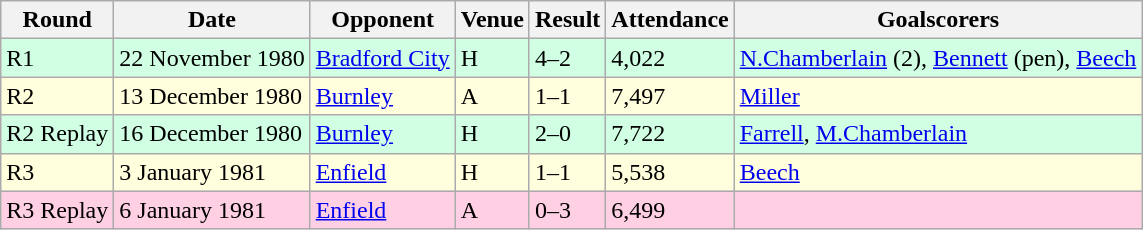<table class="wikitable">
<tr>
<th>Round</th>
<th>Date</th>
<th>Opponent</th>
<th>Venue</th>
<th>Result</th>
<th>Attendance</th>
<th>Goalscorers</th>
</tr>
<tr style="background-color: #d0ffe3;">
<td>R1</td>
<td>22 November 1980</td>
<td><a href='#'>Bradford City</a></td>
<td>H</td>
<td>4–2</td>
<td>4,022</td>
<td><a href='#'>N.Chamberlain</a> (2), <a href='#'>Bennett</a> (pen), <a href='#'>Beech</a></td>
</tr>
<tr style="background-color: #ffffdd;">
<td>R2</td>
<td>13 December 1980</td>
<td><a href='#'>Burnley</a></td>
<td>A</td>
<td>1–1</td>
<td>7,497</td>
<td><a href='#'>Miller</a></td>
</tr>
<tr style="background-color: #d0ffe3;">
<td>R2 Replay</td>
<td>16 December 1980</td>
<td><a href='#'>Burnley</a></td>
<td>H</td>
<td>2–0</td>
<td>7,722</td>
<td><a href='#'>Farrell</a>, <a href='#'>M.Chamberlain</a></td>
</tr>
<tr style="background-color: #ffffdd;">
<td>R3</td>
<td>3 January 1981</td>
<td><a href='#'>Enfield</a></td>
<td>H</td>
<td>1–1</td>
<td>5,538</td>
<td><a href='#'>Beech</a></td>
</tr>
<tr style="background-color: #ffd0e3;">
<td>R3 Replay</td>
<td>6 January 1981</td>
<td><a href='#'>Enfield</a></td>
<td>A</td>
<td>0–3</td>
<td>6,499</td>
<td></td>
</tr>
</table>
